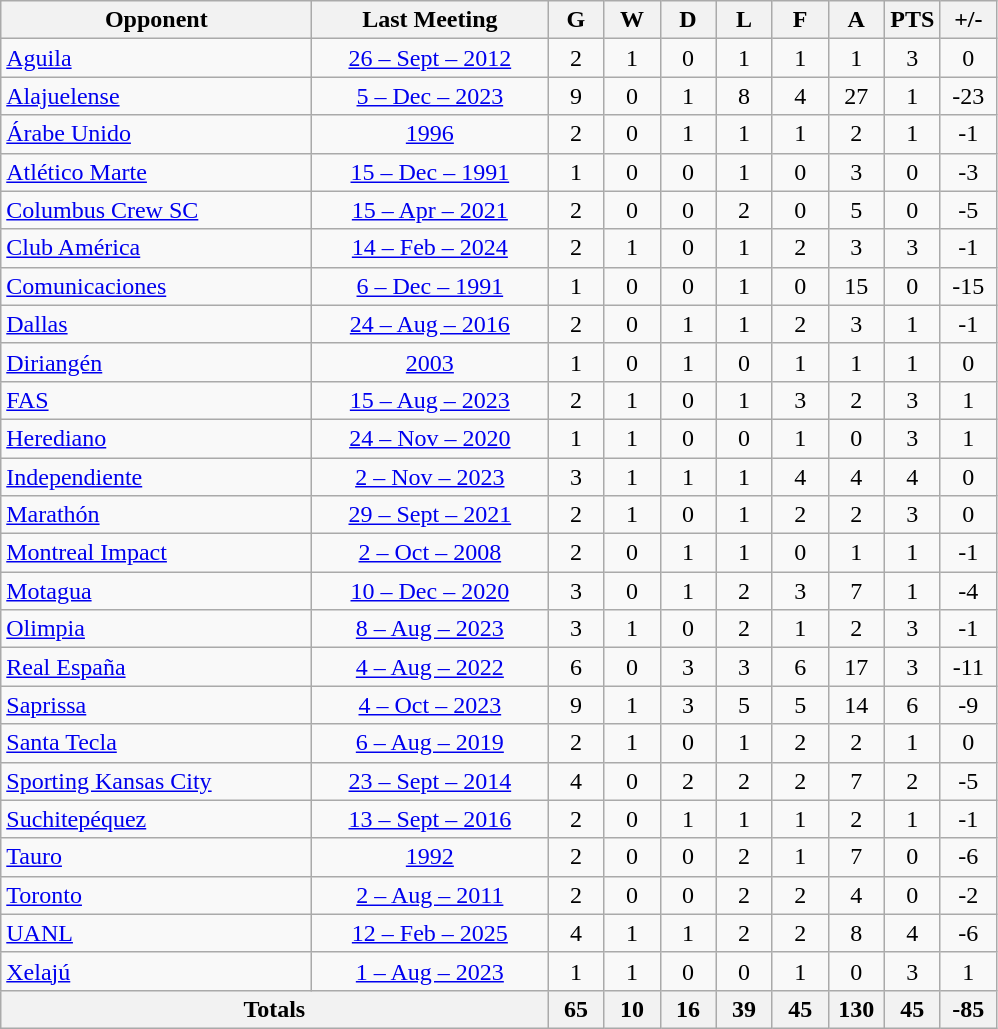<table class="wikitable sortable">
<tr>
<th width="200">Opponent</th>
<th width="150">Last Meeting</th>
<th width="30">G</th>
<th width="30">W</th>
<th width="30">D</th>
<th width="30">L</th>
<th width="30">F</th>
<th width="30">A</th>
<th width="30">PTS</th>
<th width="30">+/-</th>
</tr>
<tr>
<td> <a href='#'>Aguila</a></td>
<td align="center"><a href='#'>26 – Sept – 2012</a></td>
<td align="center">2</td>
<td align="center">1</td>
<td align="center">0</td>
<td align="center">1</td>
<td align="center">1</td>
<td align="center">1</td>
<td align="center">3</td>
<td align="center">0</td>
</tr>
<tr>
<td> <a href='#'>Alajuelense</a></td>
<td align="center"><a href='#'>5 – Dec – 2023</a></td>
<td align="center">9</td>
<td align="center">0</td>
<td align="center">1</td>
<td align="center">8</td>
<td align="center">4</td>
<td align="center">27</td>
<td align="center">1</td>
<td align="center">-23</td>
</tr>
<tr>
<td> <a href='#'>Árabe Unido</a></td>
<td align="center"><a href='#'>1996</a></td>
<td align="center">2</td>
<td align="center">0</td>
<td align="center">1</td>
<td align="center">1</td>
<td align="center">1</td>
<td align="center">2</td>
<td align="center">1</td>
<td align="center">-1</td>
</tr>
<tr>
<td> <a href='#'>Atlético Marte</a></td>
<td align="center"><a href='#'>15 – Dec – 1991</a></td>
<td align="center">1</td>
<td align="center">0</td>
<td align="center">0</td>
<td align="center">1</td>
<td align="center">0</td>
<td align="center">3</td>
<td align="center">0</td>
<td align="center">-3</td>
</tr>
<tr>
<td> <a href='#'>Columbus Crew SC</a></td>
<td align="center"><a href='#'>15 – Apr – 2021</a></td>
<td align="center">2</td>
<td align="center">0</td>
<td align="center">0</td>
<td align="center">2</td>
<td align="center">0</td>
<td align="center">5</td>
<td align="center">0</td>
<td align="center">-5</td>
</tr>
<tr>
<td> <a href='#'>Club América</a></td>
<td align="center"><a href='#'>14 – Feb – 2024</a></td>
<td align="center">2</td>
<td align="center">1</td>
<td align="center">0</td>
<td align="center">1</td>
<td align="center">2</td>
<td align="center">3</td>
<td align="center">3</td>
<td align="center">-1</td>
</tr>
<tr>
<td> <a href='#'>Comunicaciones</a></td>
<td align="center"><a href='#'>6 – Dec – 1991</a></td>
<td align="center">1</td>
<td align="center">0</td>
<td align="center">0</td>
<td align="center">1</td>
<td align="center">0</td>
<td align="center">15</td>
<td align="center">0</td>
<td align="center">-15</td>
</tr>
<tr>
<td> <a href='#'>Dallas</a></td>
<td align="center"><a href='#'>24 – Aug – 2016</a></td>
<td align="center">2</td>
<td align="center">0</td>
<td align="center">1</td>
<td align="center">1</td>
<td align="center">2</td>
<td align="center">3</td>
<td align="center">1</td>
<td align="center">-1</td>
</tr>
<tr>
<td> <a href='#'>Diriangén</a></td>
<td align="center"><a href='#'>2003</a></td>
<td align="center">1</td>
<td align="center">0</td>
<td align="center">1</td>
<td align="center">0</td>
<td align="center">1</td>
<td align="center">1</td>
<td align="center">1</td>
<td align="center">0</td>
</tr>
<tr>
<td> <a href='#'>FAS</a></td>
<td align="center"><a href='#'>15 – Aug – 2023</a></td>
<td align="center">2</td>
<td align="center">1</td>
<td align="center">0</td>
<td align="center">1</td>
<td align="center">3</td>
<td align="center">2</td>
<td align="center">3</td>
<td align="center">1</td>
</tr>
<tr>
<td> <a href='#'>Herediano</a></td>
<td align="center"><a href='#'>24 – Nov – 2020</a></td>
<td align="center">1</td>
<td align="center">1</td>
<td align="center">0</td>
<td align="center">0</td>
<td align="center">1</td>
<td align="center">0</td>
<td align="center">3</td>
<td align="center">1</td>
</tr>
<tr>
<td> <a href='#'>Independiente</a></td>
<td align="center"><a href='#'>2 – Nov – 2023</a></td>
<td align="center">3</td>
<td align="center">1</td>
<td align="center">1</td>
<td align="center">1</td>
<td align="center">4</td>
<td align="center">4</td>
<td align="center">4</td>
<td align="center">0</td>
</tr>
<tr>
<td> <a href='#'>Marathón</a></td>
<td align="center"><a href='#'>29 – Sept – 2021</a></td>
<td align="center">2</td>
<td align="center">1</td>
<td align="center">0</td>
<td align="center">1</td>
<td align="center">2</td>
<td align="center">2</td>
<td align="center">3</td>
<td align="center">0</td>
</tr>
<tr>
<td> <a href='#'>Montreal Impact</a></td>
<td align="center"><a href='#'>2 – Oct – 2008</a></td>
<td align="center">2</td>
<td align="center">0</td>
<td align="center">1</td>
<td align="center">1</td>
<td align="center">0</td>
<td align="center">1</td>
<td align="center">1</td>
<td align="center">-1</td>
</tr>
<tr>
<td> <a href='#'>Motagua</a></td>
<td align="center"><a href='#'>10 – Dec – 2020</a></td>
<td align="center">3</td>
<td align="center">0</td>
<td align="center">1</td>
<td align="center">2</td>
<td align="center">3</td>
<td align="center">7</td>
<td align="center">1</td>
<td align="center">-4</td>
</tr>
<tr>
<td> <a href='#'>Olimpia</a></td>
<td align="center"><a href='#'>8 – Aug – 2023</a></td>
<td align="center">3</td>
<td align="center">1</td>
<td align="center">0</td>
<td align="center">2</td>
<td align="center">1</td>
<td align="center">2</td>
<td align="center">3</td>
<td align="center">-1</td>
</tr>
<tr>
<td> <a href='#'>Real España</a></td>
<td align="center"><a href='#'>4 – Aug – 2022</a></td>
<td align="center">6</td>
<td align="center">0</td>
<td align="center">3</td>
<td align="center">3</td>
<td align="center">6</td>
<td align="center">17</td>
<td align="center">3</td>
<td align="center">-11</td>
</tr>
<tr>
<td> <a href='#'>Saprissa</a></td>
<td align="center"><a href='#'>4 – Oct – 2023</a></td>
<td align="center">9</td>
<td align="center">1</td>
<td align="center">3</td>
<td align="center">5</td>
<td align="center">5</td>
<td align="center">14</td>
<td align="center">6</td>
<td align="center">-9</td>
</tr>
<tr>
<td> <a href='#'>Santa Tecla</a></td>
<td align="center"><a href='#'>6 – Aug – 2019</a></td>
<td align="center">2</td>
<td align="center">1</td>
<td align="center">0</td>
<td align="center">1</td>
<td align="center">2</td>
<td align="center">2</td>
<td align="center">1</td>
<td align="center">0</td>
</tr>
<tr>
<td> <a href='#'>Sporting Kansas City</a></td>
<td align="center"><a href='#'>23 – Sept – 2014</a></td>
<td align="center">4</td>
<td align="center">0</td>
<td align="center">2</td>
<td align="center">2</td>
<td align="center">2</td>
<td align="center">7</td>
<td align="center">2</td>
<td align="center">-5</td>
</tr>
<tr>
<td> <a href='#'>Suchitepéquez</a></td>
<td align="center"><a href='#'>13 – Sept – 2016</a></td>
<td align="center">2</td>
<td align="center">0</td>
<td align="center">1</td>
<td align="center">1</td>
<td align="center">1</td>
<td align="center">2</td>
<td align="center">1</td>
<td align="center">-1</td>
</tr>
<tr>
<td> <a href='#'>Tauro</a></td>
<td align="center"><a href='#'>1992</a></td>
<td align="center">2</td>
<td align="center">0</td>
<td align="center">0</td>
<td align="center">2</td>
<td align="center">1</td>
<td align="center">7</td>
<td align="center">0</td>
<td align="center">-6</td>
</tr>
<tr>
<td> <a href='#'>Toronto</a></td>
<td align="center"><a href='#'>2 – Aug – 2011</a></td>
<td align="center">2</td>
<td align="center">0</td>
<td align="center">0</td>
<td align="center">2</td>
<td align="center">2</td>
<td align="center">4</td>
<td align="center">0</td>
<td align="center">-2</td>
</tr>
<tr>
<td> <a href='#'>UANL</a></td>
<td align="center"><a href='#'>12 – Feb – 2025</a></td>
<td align="center">4</td>
<td align="center">1</td>
<td align="center">1</td>
<td align="center">2</td>
<td align="center">2</td>
<td align="center">8</td>
<td align="center">4</td>
<td align="center">-6</td>
</tr>
<tr>
<td> <a href='#'>Xelajú</a></td>
<td align="center"><a href='#'>1 – Aug – 2023</a></td>
<td align="center">1</td>
<td align="center">1</td>
<td align="center">0</td>
<td align="center">0</td>
<td align="center">1</td>
<td align="center">0</td>
<td align="center">3</td>
<td align="center">1</td>
</tr>
<tr>
<th colspan="2">Totals</th>
<th>65</th>
<th>10</th>
<th>16</th>
<th>39</th>
<th>45</th>
<th>130</th>
<th>45</th>
<th>-85</th>
</tr>
</table>
